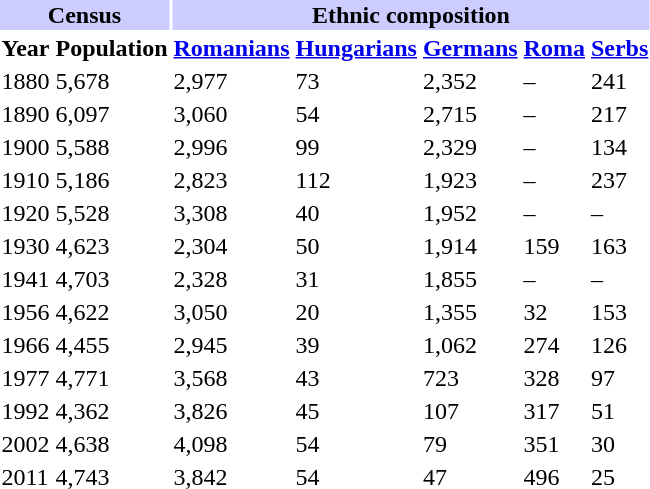<table class="toccolours">
<tr>
<th align="center" colspan="2" style="background:#ccccff;">Census</th>
<th align="center" colspan="5" style="background:#ccccff;">Ethnic composition</th>
</tr>
<tr>
<th>Year</th>
<th>Population</th>
<th><a href='#'>Romanians</a></th>
<th><a href='#'>Hungarians</a></th>
<th><a href='#'>Germans</a></th>
<th><a href='#'>Roma</a></th>
<th><a href='#'>Serbs</a></th>
</tr>
<tr>
<td>1880</td>
<td>5,678</td>
<td>2,977</td>
<td>73</td>
<td>2,352</td>
<td>–</td>
<td>241</td>
</tr>
<tr>
<td>1890</td>
<td>6,097</td>
<td>3,060</td>
<td>54</td>
<td>2,715</td>
<td>–</td>
<td>217</td>
</tr>
<tr>
<td>1900</td>
<td>5,588</td>
<td>2,996</td>
<td>99</td>
<td>2,329</td>
<td>–</td>
<td>134</td>
</tr>
<tr>
<td>1910</td>
<td>5,186</td>
<td>2,823</td>
<td>112</td>
<td>1,923</td>
<td>–</td>
<td>237</td>
</tr>
<tr>
<td>1920</td>
<td>5,528</td>
<td>3,308</td>
<td>40</td>
<td>1,952</td>
<td>–</td>
<td>–</td>
</tr>
<tr>
<td>1930</td>
<td>4,623</td>
<td>2,304</td>
<td>50</td>
<td>1,914</td>
<td>159</td>
<td>163</td>
</tr>
<tr>
<td>1941</td>
<td>4,703</td>
<td>2,328</td>
<td>31</td>
<td>1,855</td>
<td>–</td>
<td>–</td>
</tr>
<tr>
<td>1956</td>
<td>4,622</td>
<td>3,050</td>
<td>20</td>
<td>1,355</td>
<td>32</td>
<td>153</td>
</tr>
<tr>
<td>1966</td>
<td>4,455</td>
<td>2,945</td>
<td>39</td>
<td>1,062</td>
<td>274</td>
<td>126</td>
</tr>
<tr>
<td>1977</td>
<td>4,771</td>
<td>3,568</td>
<td>43</td>
<td>723</td>
<td>328</td>
<td>97</td>
</tr>
<tr>
<td>1992</td>
<td>4,362</td>
<td>3,826</td>
<td>45</td>
<td>107</td>
<td>317</td>
<td>51</td>
</tr>
<tr>
<td>2002</td>
<td>4,638</td>
<td>4,098</td>
<td>54</td>
<td>79</td>
<td>351</td>
<td>30</td>
</tr>
<tr>
<td>2011</td>
<td>4,743</td>
<td>3,842</td>
<td>54</td>
<td>47</td>
<td>496</td>
<td>25</td>
</tr>
</table>
